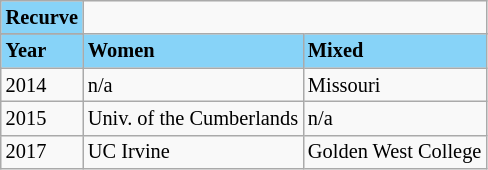<table class="wikitable" style="font-size:85%;">
<tr ! style="background-color: #87D3F8;">
<td><strong>Recurve</strong></td>
</tr>
<tr --->
</tr>
<tr ! style="background-color: #87D3F8;">
<td><strong>Year</strong></td>
<td><strong>Women</strong></td>
<td><strong>Mixed</strong></td>
</tr>
<tr --->
<td>2014</td>
<td>n/a</td>
<td>Missouri</td>
</tr>
<tr --->
<td>2015</td>
<td>Univ. of the Cumberlands</td>
<td>n/a</td>
</tr>
<tr --->
<td>2017</td>
<td>UC Irvine</td>
<td>Golden West College</td>
</tr>
</table>
